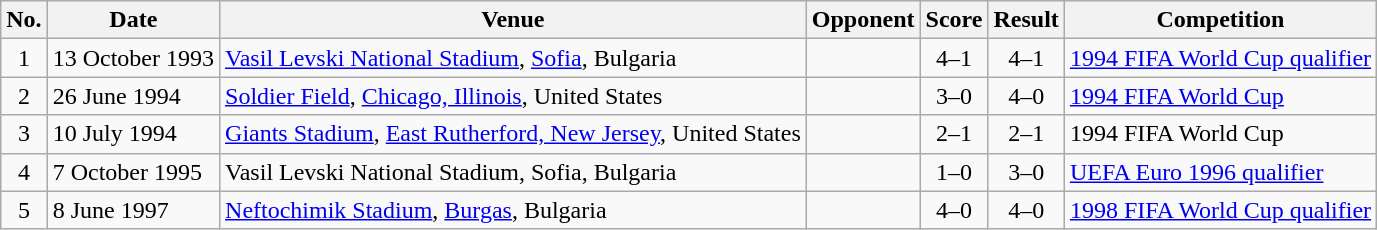<table class="wikitable sortable">
<tr>
<th scope="col">No.</th>
<th scope="col">Date</th>
<th scope="col">Venue</th>
<th scope="col">Opponent</th>
<th scope="col">Score</th>
<th scope="col">Result</th>
<th scope="col">Competition</th>
</tr>
<tr>
<td align="center">1</td>
<td>13 October 1993</td>
<td><a href='#'>Vasil Levski National Stadium</a>, <a href='#'>Sofia</a>, Bulgaria</td>
<td></td>
<td align="center">4–1</td>
<td align="center">4–1</td>
<td><a href='#'>1994 FIFA World Cup qualifier</a></td>
</tr>
<tr>
<td align="center">2</td>
<td>26 June 1994</td>
<td><a href='#'>Soldier Field</a>, <a href='#'>Chicago, Illinois</a>, United States</td>
<td></td>
<td align="center">3–0</td>
<td align="center">4–0</td>
<td><a href='#'>1994 FIFA World Cup</a></td>
</tr>
<tr>
<td align="center">3</td>
<td>10 July 1994</td>
<td><a href='#'>Giants Stadium</a>, <a href='#'>East Rutherford, New Jersey</a>, United States</td>
<td></td>
<td align="center">2–1</td>
<td align="center">2–1</td>
<td>1994 FIFA World Cup</td>
</tr>
<tr>
<td align="center">4</td>
<td>7 October 1995</td>
<td>Vasil Levski National Stadium, Sofia, Bulgaria</td>
<td></td>
<td align="center">1–0</td>
<td align="center">3–0</td>
<td><a href='#'>UEFA Euro 1996 qualifier</a></td>
</tr>
<tr>
<td align="center">5</td>
<td>8 June 1997</td>
<td><a href='#'>Neftochimik Stadium</a>, <a href='#'>Burgas</a>, Bulgaria</td>
<td></td>
<td align="center">4–0</td>
<td align="center">4–0</td>
<td><a href='#'>1998 FIFA World Cup qualifier</a></td>
</tr>
</table>
